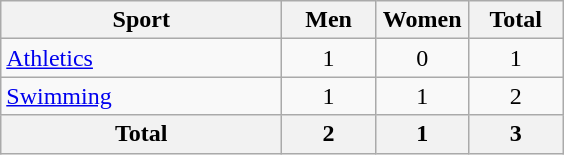<table class="wikitable sortable" style="text-align:center;">
<tr>
<th width=180>Sport</th>
<th width=55>Men</th>
<th width=55>Women</th>
<th width=55>Total</th>
</tr>
<tr>
<td align=left><a href='#'>Athletics</a></td>
<td>1</td>
<td>0</td>
<td>1</td>
</tr>
<tr>
<td align=left><a href='#'>Swimming</a></td>
<td>1</td>
<td>1</td>
<td>2</td>
</tr>
<tr>
<th>Total</th>
<th>2</th>
<th>1</th>
<th>3</th>
</tr>
</table>
